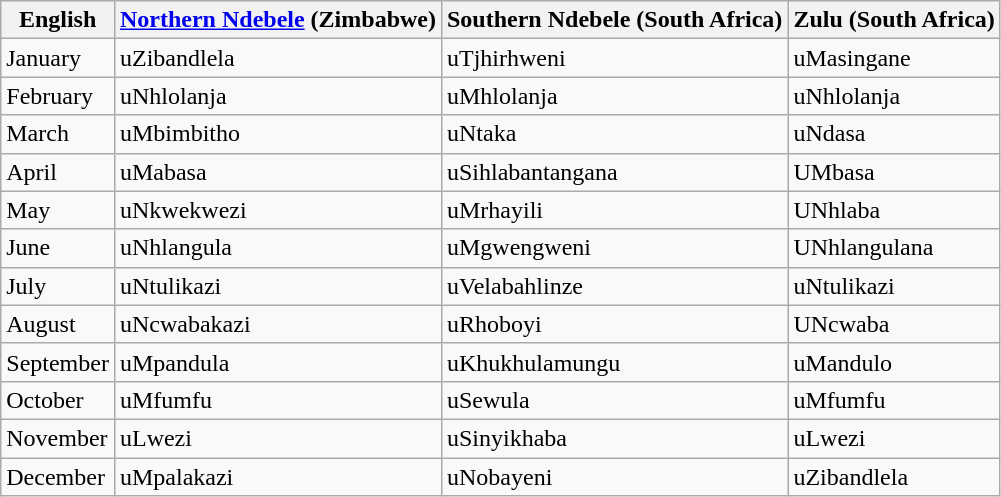<table class="wikitable">
<tr>
<th>English</th>
<th><a href='#'>Northern Ndebele</a> (Zimbabwe)</th>
<th>Southern Ndebele (South Africa)</th>
<th>Zulu (South Africa)</th>
</tr>
<tr>
<td>January</td>
<td>uZibandlela</td>
<td>uTjhirhweni</td>
<td>uMasingane</td>
</tr>
<tr>
<td>February</td>
<td>uNhlolanja</td>
<td>uMhlolanja</td>
<td>uNhlolanja</td>
</tr>
<tr>
<td>March</td>
<td>uMbimbitho</td>
<td>uNtaka</td>
<td>uNdasa</td>
</tr>
<tr>
<td>April</td>
<td>uMabasa</td>
<td>uSihlabantangana</td>
<td>UMbasa</td>
</tr>
<tr>
<td>May</td>
<td>uNkwekwezi</td>
<td>uMrhayili</td>
<td>UNhlaba</td>
</tr>
<tr>
<td>June</td>
<td>uNhlangula</td>
<td>uMgwengweni</td>
<td>UNhlangulana</td>
</tr>
<tr>
<td>July</td>
<td>uNtulikazi</td>
<td>uVelabahlinze</td>
<td>uNtulikazi</td>
</tr>
<tr>
<td>August</td>
<td>uNcwabakazi</td>
<td>uRhoboyi</td>
<td>UNcwaba</td>
</tr>
<tr>
<td>September</td>
<td>uMpandula</td>
<td>uKhukhulamungu</td>
<td>uMandulo</td>
</tr>
<tr>
<td>October</td>
<td>uMfumfu</td>
<td>uSewula</td>
<td>uMfumfu</td>
</tr>
<tr>
<td>November</td>
<td>uLwezi</td>
<td>uSinyikhaba</td>
<td>uLwezi</td>
</tr>
<tr>
<td>December</td>
<td>uMpalakazi</td>
<td>uNobayeni</td>
<td>uZibandlela</td>
</tr>
</table>
